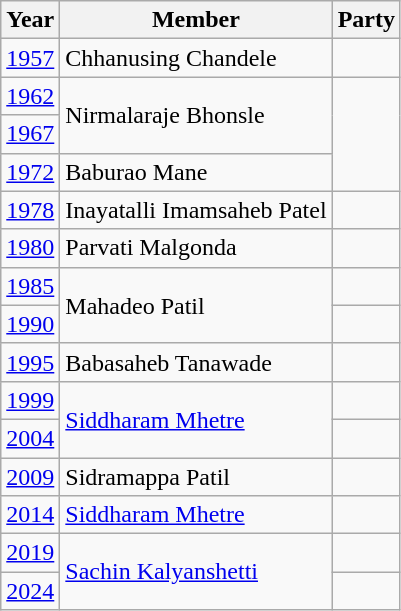<table class="wikitable">
<tr>
<th>Year</th>
<th>Member</th>
<th colspan="2">Party</th>
</tr>
<tr>
<td><a href='#'>1957</a></td>
<td>Chhanusing Chandele</td>
<td></td>
</tr>
<tr>
<td><a href='#'>1962</a></td>
<td rowspan="2">Nirmalaraje Bhonsle</td>
</tr>
<tr>
<td><a href='#'>1967</a></td>
</tr>
<tr>
<td><a href='#'>1972</a></td>
<td>Baburao Mane</td>
</tr>
<tr>
<td><a href='#'>1978</a></td>
<td>Inayatalli Imamsaheb Patel</td>
<td></td>
</tr>
<tr>
<td><a href='#'>1980</a></td>
<td>Parvati Malgonda</td>
<td></td>
</tr>
<tr>
<td><a href='#'>1985</a></td>
<td rowspan="2">Mahadeo Patil</td>
<td></td>
</tr>
<tr>
<td><a href='#'>1990</a></td>
</tr>
<tr>
<td><a href='#'>1995</a></td>
<td>Babasaheb Tanawade</td>
<td></td>
</tr>
<tr>
<td><a href='#'>1999</a></td>
<td rowspan="2"><a href='#'>Siddharam Mhetre</a></td>
<td></td>
</tr>
<tr>
<td><a href='#'>2004</a></td>
</tr>
<tr>
<td><a href='#'>2009</a></td>
<td>Sidramappa Patil</td>
<td></td>
</tr>
<tr>
<td><a href='#'>2014</a></td>
<td><a href='#'>Siddharam Mhetre</a></td>
<td></td>
</tr>
<tr>
<td><a href='#'>2019</a></td>
<td Rowspan=2><a href='#'>Sachin Kalyanshetti</a></td>
<td></td>
</tr>
<tr>
<td><a href='#'>2024</a></td>
</tr>
</table>
